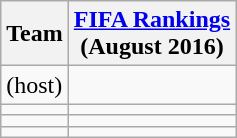<table class="wikitable sortable" style="text-align: left;">
<tr>
<th>Team</th>
<th><a href='#'>FIFA Rankings</a><br>(August 2016)</th>
</tr>
<tr>
<td> (host)</td>
<td></td>
</tr>
<tr>
<td></td>
<td></td>
</tr>
<tr>
<td></td>
<td></td>
</tr>
<tr>
<td></td>
<td></td>
</tr>
</table>
